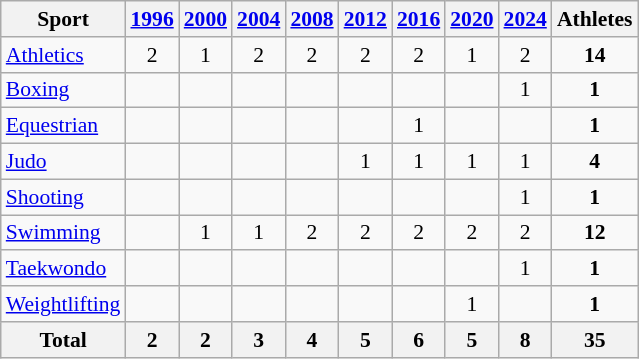<table class="wikitable" style="text-align:center; font-size:90%;">
<tr>
<th>Sport</th>
<th><a href='#'>1996</a></th>
<th><a href='#'>2000</a></th>
<th><a href='#'>2004</a></th>
<th><a href='#'>2008</a></th>
<th><a href='#'>2012</a></th>
<th><a href='#'>2016</a></th>
<th><a href='#'>2020</a></th>
<th><a href='#'>2024</a></th>
<th>Athletes</th>
</tr>
<tr>
<td align=left><a href='#'>Athletics</a></td>
<td>2</td>
<td>1</td>
<td>2</td>
<td>2</td>
<td>2</td>
<td>2</td>
<td>1</td>
<td>2</td>
<td><strong>14</strong></td>
</tr>
<tr>
<td align=left><a href='#'>Boxing</a></td>
<td></td>
<td></td>
<td></td>
<td></td>
<td></td>
<td></td>
<td></td>
<td>1</td>
<td><strong>1</strong></td>
</tr>
<tr>
<td align=left><a href='#'>Equestrian</a></td>
<td></td>
<td></td>
<td></td>
<td></td>
<td></td>
<td>1</td>
<td></td>
<td></td>
<td><strong>1</strong></td>
</tr>
<tr>
<td align=left><a href='#'>Judo</a></td>
<td></td>
<td></td>
<td></td>
<td></td>
<td>1</td>
<td>1</td>
<td>1</td>
<td>1</td>
<td><strong>4</strong></td>
</tr>
<tr>
<td align=left><a href='#'>Shooting</a></td>
<td></td>
<td></td>
<td></td>
<td></td>
<td></td>
<td></td>
<td></td>
<td>1</td>
<td><strong>1</strong></td>
</tr>
<tr>
<td align=left><a href='#'>Swimming</a></td>
<td></td>
<td>1</td>
<td>1</td>
<td>2</td>
<td>2</td>
<td>2</td>
<td>2</td>
<td>2</td>
<td><strong>12</strong></td>
</tr>
<tr>
<td align=left><a href='#'>Taekwondo</a></td>
<td></td>
<td></td>
<td></td>
<td></td>
<td></td>
<td></td>
<td></td>
<td>1</td>
<td><strong>1</strong></td>
</tr>
<tr>
<td align=left><a href='#'>Weightlifting</a></td>
<td></td>
<td></td>
<td></td>
<td></td>
<td></td>
<td></td>
<td>1</td>
<td></td>
<td><strong>1</strong></td>
</tr>
<tr>
<th align=left>Total</th>
<th>2</th>
<th>2</th>
<th>3</th>
<th>4</th>
<th>5</th>
<th>6</th>
<th>5</th>
<th>8</th>
<th>35</th>
</tr>
</table>
